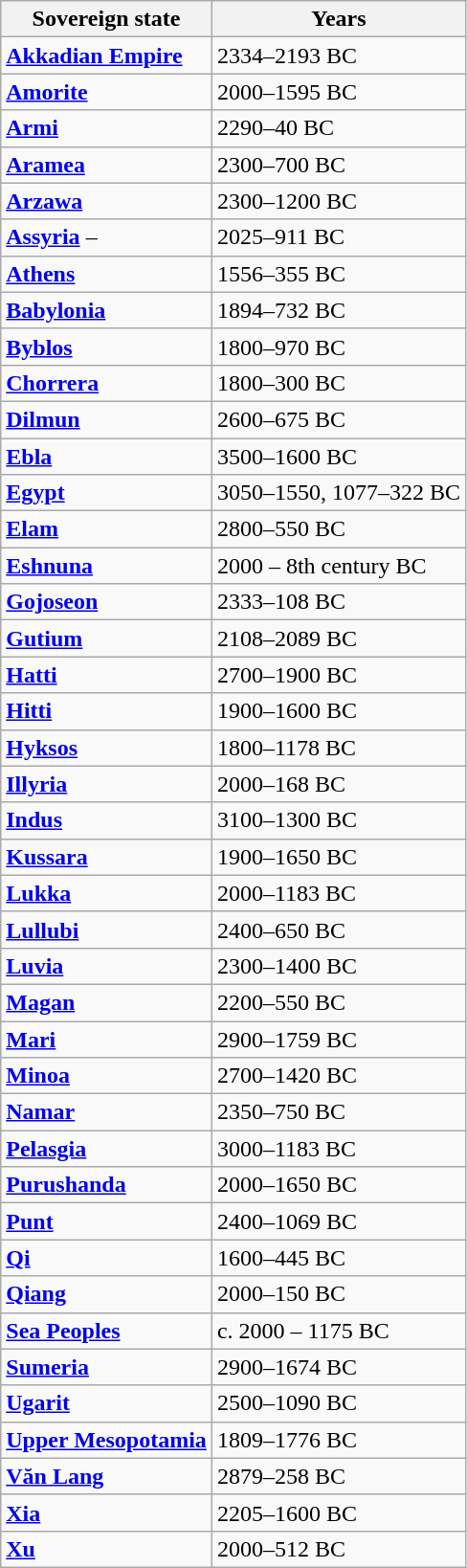<table class=wikitable border="1">
<tr>
<th>Sovereign state</th>
<th>Years</th>
</tr>
<tr>
<td><strong><a href='#'>Akkadian Empire</a></strong></td>
<td>2334–2193 BC</td>
</tr>
<tr>
<td><strong><a href='#'>Amorite</a></strong></td>
<td>2000–1595 BC</td>
</tr>
<tr>
<td><strong><a href='#'>Armi</a></strong></td>
<td>2290–40 BC</td>
</tr>
<tr>
<td><strong><a href='#'>Aramea</a></strong></td>
<td>2300–700 BC</td>
</tr>
<tr>
<td><strong><a href='#'>Arzawa</a></strong></td>
<td>2300–1200 BC</td>
</tr>
<tr>
<td><strong><a href='#'>Assyria</a></strong> –</td>
<td>2025–911 BC</td>
</tr>
<tr>
<td><strong><a href='#'>Athens</a></strong></td>
<td>1556–355 BC</td>
</tr>
<tr>
<td><strong><a href='#'>Babylonia</a></strong></td>
<td>1894–732 BC</td>
</tr>
<tr>
<td><strong><a href='#'>Byblos</a></strong></td>
<td>1800–970 BC</td>
</tr>
<tr>
<td><strong><a href='#'>Chorrera</a></strong></td>
<td>1800–300 BC</td>
</tr>
<tr>
<td><strong><a href='#'>Dilmun</a></strong></td>
<td>2600–675 BC</td>
</tr>
<tr>
<td><strong><a href='#'>Ebla</a></strong></td>
<td>3500–1600 BC</td>
</tr>
<tr>
<td><strong><a href='#'>Egypt</a></strong></td>
<td>3050–1550, 1077–322 BC</td>
</tr>
<tr>
<td><strong><a href='#'>Elam</a></strong></td>
<td>2800–550 BC</td>
</tr>
<tr>
<td><strong><a href='#'>Eshnuna</a></strong></td>
<td>2000 – 8th century BC</td>
</tr>
<tr>
<td><strong><a href='#'>Gojoseon</a></strong></td>
<td>2333–108 BC</td>
</tr>
<tr>
<td><strong><a href='#'>Gutium</a></strong></td>
<td>2108–2089 BC</td>
</tr>
<tr>
<td><strong><a href='#'>Hatti</a></strong></td>
<td>2700–1900 BC</td>
</tr>
<tr>
<td><strong><a href='#'>Hitti</a></strong></td>
<td>1900–1600 BC</td>
</tr>
<tr>
<td><strong><a href='#'>Hyksos</a></strong></td>
<td>1800–1178 BC</td>
</tr>
<tr>
<td><strong><a href='#'>Illyria</a></strong></td>
<td>2000–168 BC</td>
</tr>
<tr>
<td><strong><a href='#'>Indus</a></strong></td>
<td>3100–1300 BC</td>
</tr>
<tr>
<td><strong><a href='#'>Kussara</a></strong></td>
<td>1900–1650 BC</td>
</tr>
<tr>
<td><strong><a href='#'>Lukka</a></strong></td>
<td>2000–1183 BC</td>
</tr>
<tr>
<td><strong><a href='#'>Lullubi</a></strong></td>
<td>2400–650 BC</td>
</tr>
<tr>
<td><strong><a href='#'>Luvia</a></strong></td>
<td>2300–1400 BC</td>
</tr>
<tr>
<td><strong><a href='#'>Magan</a></strong></td>
<td>2200–550 BC</td>
</tr>
<tr>
<td><strong><a href='#'>Mari</a></strong></td>
<td>2900–1759 BC</td>
</tr>
<tr>
<td><strong><a href='#'>Minoa</a></strong></td>
<td>2700–1420 BC</td>
</tr>
<tr>
<td><strong><a href='#'>Namar</a></strong></td>
<td>2350–750 BC</td>
</tr>
<tr>
<td><strong><a href='#'>Pelasgia</a></strong></td>
<td>3000–1183 BC</td>
</tr>
<tr>
<td><strong><a href='#'>Purushanda</a></strong></td>
<td>2000–1650 BC</td>
</tr>
<tr>
<td><strong><a href='#'>Punt</a></strong></td>
<td>2400–1069 BC</td>
</tr>
<tr>
<td><strong><a href='#'>Qi</a></strong></td>
<td>1600–445 BC</td>
</tr>
<tr>
<td><strong><a href='#'>Qiang</a></strong></td>
<td>2000–150 BC</td>
</tr>
<tr>
<td><strong><a href='#'>Sea Peoples</a></strong></td>
<td>c. 2000 – 1175 BC</td>
</tr>
<tr>
<td><strong><a href='#'>Sumeria</a></strong></td>
<td>2900–1674 BC</td>
</tr>
<tr>
<td><strong><a href='#'>Ugarit</a></strong></td>
<td>2500–1090 BC</td>
</tr>
<tr>
<td><strong><a href='#'>Upper Mesopotamia</a></strong></td>
<td>1809–1776 BC</td>
</tr>
<tr>
<td><strong><a href='#'>Văn Lang</a></strong></td>
<td>2879–258 BC</td>
</tr>
<tr>
<td><strong><a href='#'>Xia</a></strong></td>
<td>2205–1600 BC</td>
</tr>
<tr>
<td><strong><a href='#'>Xu</a></strong></td>
<td>2000–512 BC</td>
</tr>
</table>
